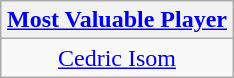<table class=wikitable style="text-align:center; margin:auto">
<tr>
<th><a href='#'>Most Valuable Player</a></th>
</tr>
<tr>
<td> <a href='#'>Cedric Isom</a></td>
</tr>
</table>
